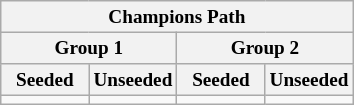<table class="wikitable" style="font-size:80%">
<tr>
<th colspan=4>Champions Path</th>
</tr>
<tr>
<th colspan=2>Group 1</th>
<th colspan=2>Group 2</th>
</tr>
<tr>
<th width=25%>Seeded</th>
<th width=25%>Unseeded</th>
<th width=25%>Seeded</th>
<th width=25%>Unseeded</th>
</tr>
<tr>
<td valign=top></td>
<td valign=top></td>
<td valign=top></td>
<td valign=top></td>
</tr>
</table>
